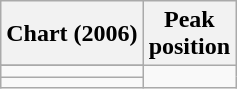<table class="wikitable sortable">
<tr>
<th>Chart (2006)</th>
<th>Peak<br>position</th>
</tr>
<tr>
</tr>
<tr>
</tr>
<tr>
</tr>
<tr>
</tr>
<tr>
</tr>
<tr>
</tr>
<tr>
<td></td>
</tr>
<tr>
<td></td>
</tr>
</table>
